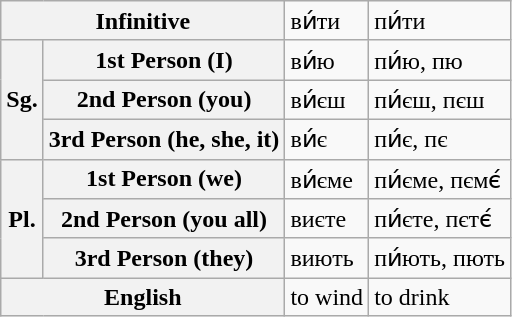<table class=wikitable>
<tr>
<th colspan="2">Infinitive</th>
<td>ви́ти</td>
<td>пи́ти</td>
</tr>
<tr>
<th rowspan="3">Sg.</th>
<th>1st Person (I)</th>
<td>ви́ю</td>
<td>пи́ю, пю</td>
</tr>
<tr>
<th>2nd Person (you)</th>
<td>ви́єш</td>
<td>пи́єш, пєш</td>
</tr>
<tr>
<th>3rd Person (he, she, it)</th>
<td>ви́є</td>
<td>пи́є, пє</td>
</tr>
<tr>
<th rowspan="3">Pl.</th>
<th>1st Person (we)</th>
<td>ви́єме</td>
<td>пи́єме, пємє́</td>
</tr>
<tr>
<th>2nd Person (you all)</th>
<td>виєте</td>
<td>пи́єте, пєтє́</td>
</tr>
<tr>
<th>3rd Person (they)</th>
<td>виють</td>
<td>пи́ють, пють</td>
</tr>
<tr>
<th colspan="2">English</th>
<td>to wind</td>
<td>to drink</td>
</tr>
</table>
